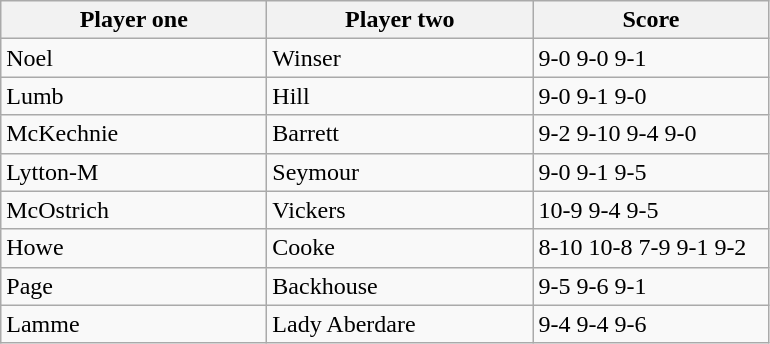<table class="wikitable">
<tr>
<th width=170>Player one</th>
<th width=170>Player two</th>
<th width=150>Score</th>
</tr>
<tr>
<td> Noel</td>
<td> Winser</td>
<td>9-0 9-0 9-1</td>
</tr>
<tr>
<td> Lumb</td>
<td> Hill</td>
<td>9-0 9-1 9-0</td>
</tr>
<tr>
<td> McKechnie</td>
<td> Barrett</td>
<td>9-2 9-10 9-4 9-0</td>
</tr>
<tr>
<td> Lytton-M</td>
<td> Seymour</td>
<td>9-0 9-1 9-5</td>
</tr>
<tr>
<td> McOstrich</td>
<td> Vickers</td>
<td>10-9 9-4 9-5</td>
</tr>
<tr>
<td> Howe</td>
<td> Cooke</td>
<td>8-10 10-8 7-9 9-1 9-2</td>
</tr>
<tr>
<td> Page</td>
<td> Backhouse</td>
<td>9-5 9-6 9-1</td>
</tr>
<tr>
<td> Lamme</td>
<td> Lady Aberdare</td>
<td>9-4 9-4 9-6</td>
</tr>
</table>
